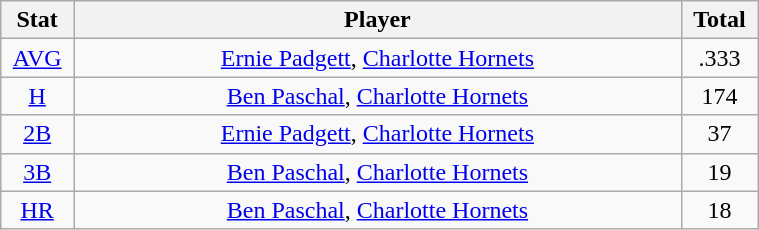<table class="wikitable" width="40%" style="text-align:center;">
<tr>
<th width="5%">Stat</th>
<th width="60%">Player</th>
<th width="5%">Total</th>
</tr>
<tr>
<td><a href='#'>AVG</a></td>
<td><a href='#'>Ernie Padgett</a>, <a href='#'>Charlotte Hornets</a></td>
<td>.333</td>
</tr>
<tr>
<td><a href='#'>H</a></td>
<td><a href='#'>Ben Paschal</a>, <a href='#'>Charlotte Hornets</a></td>
<td>174</td>
</tr>
<tr>
<td><a href='#'>2B</a></td>
<td><a href='#'>Ernie Padgett</a>, <a href='#'>Charlotte Hornets</a></td>
<td>37</td>
</tr>
<tr>
<td><a href='#'>3B</a></td>
<td><a href='#'>Ben Paschal</a>, <a href='#'>Charlotte Hornets</a></td>
<td>19</td>
</tr>
<tr>
<td><a href='#'>HR</a></td>
<td><a href='#'>Ben Paschal</a>, <a href='#'>Charlotte Hornets</a></td>
<td>18</td>
</tr>
</table>
